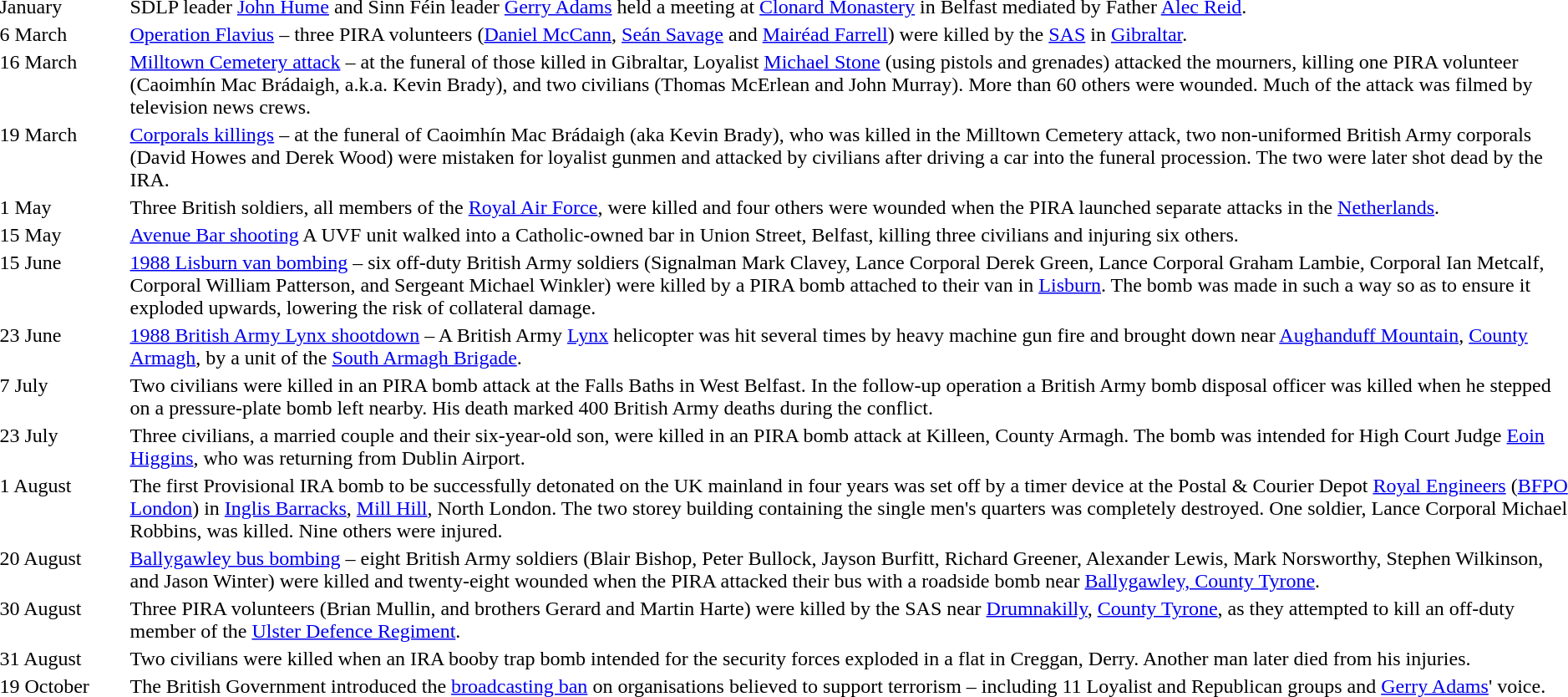<table width=100%>
<tr>
<td style="width:100px; vertical-align:top;">January</td>
<td>SDLP leader <a href='#'>John Hume</a> and Sinn Féin leader <a href='#'>Gerry Adams</a> held a meeting at <a href='#'>Clonard Monastery</a> in Belfast mediated by Father <a href='#'>Alec Reid</a>.</td>
</tr>
<tr>
<td valign="top">6 March</td>
<td><a href='#'>Operation Flavius</a> – three PIRA volunteers (<a href='#'>Daniel McCann</a>, <a href='#'>Seán Savage</a> and <a href='#'>Mairéad Farrell</a>) were killed by the <a href='#'>SAS</a> in <a href='#'>Gibraltar</a>.</td>
</tr>
<tr>
<td valign="top">16 March</td>
<td><a href='#'>Milltown Cemetery attack</a> – at the funeral of those killed in Gibraltar, Loyalist <a href='#'>Michael Stone</a> (using pistols and grenades) attacked the mourners, killing one PIRA volunteer (Caoimhín Mac Brádaigh, a.k.a. Kevin Brady), and two civilians (Thomas McErlean and John Murray). More than 60 others were wounded. Much of the attack was filmed by television news crews.</td>
</tr>
<tr>
<td valign="top">19 March</td>
<td><a href='#'>Corporals killings</a> – at the funeral of Caoimhín Mac Brádaigh (aka Kevin Brady), who was killed in the Milltown Cemetery attack, two non-uniformed British Army corporals (David Howes and Derek Wood) were mistaken for loyalist gunmen and attacked by civilians after driving a car into the funeral procession. The two were later shot dead by the IRA.</td>
</tr>
<tr>
<td valign="top">1 May</td>
<td>Three British soldiers, all members of the <a href='#'>Royal Air Force</a>, were killed and four others were wounded when the PIRA launched separate attacks in the <a href='#'>Netherlands</a>.</td>
</tr>
<tr>
<td valign="top">15 May</td>
<td><a href='#'>Avenue Bar shooting</a> A UVF unit walked into a Catholic-owned bar in Union Street, Belfast, killing three civilians and injuring six others.</td>
</tr>
<tr>
<td valign="top">15 June</td>
<td><a href='#'>1988 Lisburn van bombing</a> – six off-duty British Army soldiers (Signalman Mark Clavey, Lance Corporal Derek Green, Lance Corporal Graham Lambie, Corporal Ian Metcalf, Corporal William Patterson, and Sergeant Michael Winkler) were killed by a PIRA bomb attached to their van in <a href='#'>Lisburn</a>. The bomb was made in such a way so as to ensure it exploded upwards, lowering the risk of collateral damage.</td>
</tr>
<tr>
<td valign="top">23 June</td>
<td><a href='#'>1988 British Army Lynx shootdown</a> – A British Army <a href='#'>Lynx</a> helicopter was hit several times by heavy machine gun fire and brought down near <a href='#'>Aughanduff Mountain</a>, <a href='#'>County Armagh</a>, by a unit of the <a href='#'>South Armagh Brigade</a>.</td>
</tr>
<tr>
<td valign="top">7 July</td>
<td>Two civilians were killed in an PIRA bomb attack at the Falls Baths in West Belfast. In the follow-up operation a British Army bomb disposal officer was killed when he stepped on a pressure-plate bomb left nearby. His death marked 400 British Army deaths during the conflict.</td>
</tr>
<tr>
<td valign="top">23 July</td>
<td>Three civilians, a married couple and their six-year-old son, were killed in an PIRA bomb attack at Killeen, County Armagh. The bomb was intended for High Court Judge <a href='#'>Eoin Higgins</a>, who was returning from Dublin Airport.</td>
</tr>
<tr>
<td valign="top">1 August</td>
<td>The first Provisional IRA bomb to be successfully detonated on the UK mainland in four years was set off by a timer device at the Postal & Courier Depot <a href='#'>Royal Engineers</a> (<a href='#'>BFPO London</a>) in <a href='#'>Inglis Barracks</a>, <a href='#'>Mill Hill</a>, North London. The two storey building containing the single men's quarters was completely destroyed. One soldier, Lance Corporal Michael Robbins, was killed. Nine others were injured.</td>
</tr>
<tr>
<td valign="top">20 August</td>
<td><a href='#'>Ballygawley bus bombing</a> – eight British Army soldiers (Blair Bishop, Peter Bullock, Jayson Burfitt, Richard Greener, Alexander Lewis, Mark Norsworthy, Stephen Wilkinson, and Jason Winter) were killed and twenty-eight wounded when the PIRA attacked their bus with a roadside bomb near <a href='#'>Ballygawley, County Tyrone</a>.</td>
</tr>
<tr>
<td valign="top">30 August</td>
<td>Three PIRA volunteers (Brian Mullin, and brothers Gerard and Martin Harte) were killed by the SAS near <a href='#'>Drumnakilly</a>, <a href='#'>County Tyrone</a>, as they attempted to kill an off-duty member of the <a href='#'>Ulster Defence Regiment</a>.</td>
</tr>
<tr>
<td valign="top">31 August</td>
<td>Two civilians were killed when an IRA booby trap bomb intended for the security forces exploded in a flat in Creggan, Derry. Another man later died from his injuries.</td>
</tr>
<tr>
<td valign="top">19 October</td>
<td>The British Government introduced the <a href='#'>broadcasting ban</a> on organisations believed to support terrorism – including 11 Loyalist and Republican groups and <a href='#'>Gerry Adams</a>' voice.</td>
</tr>
<tr>
</tr>
</table>
